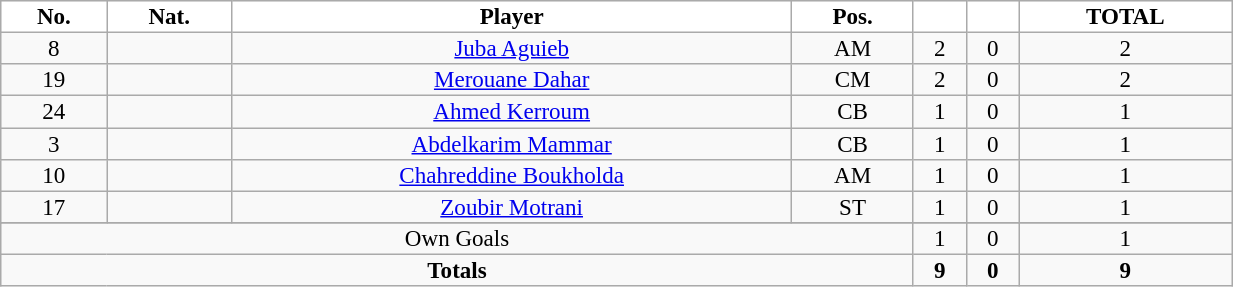<table class="wikitable sortable alternance" style="font-size:96%; text-align:center; line-height:14px; width:65%;">
<tr>
<th style="background:white; color:black; text-align:center;">No.</th>
<th style="background:white; color:black; text-align:center;">Nat.</th>
<th style="background:white; color:black; text-align:center;">Player</th>
<th style="background:white; color:black; text-align:center;">Pos.</th>
<th style="background:white; color:black; text-align:center;"></th>
<th style="background:white; color:black; text-align:center;"></th>
<th style="background:white; color:black; text-align:center;">TOTAL</th>
</tr>
<tr>
<td>8</td>
<td></td>
<td><a href='#'>Juba Aguieb</a></td>
<td>AM</td>
<td>2</td>
<td>0</td>
<td>2</td>
</tr>
<tr>
<td>19</td>
<td></td>
<td><a href='#'>Merouane Dahar</a></td>
<td>CM</td>
<td>2</td>
<td>0</td>
<td>2</td>
</tr>
<tr>
<td>24</td>
<td></td>
<td><a href='#'>Ahmed Kerroum</a></td>
<td>CB</td>
<td>1</td>
<td>0</td>
<td>1</td>
</tr>
<tr>
<td>3</td>
<td></td>
<td><a href='#'>Abdelkarim Mammar</a></td>
<td>CB</td>
<td>1</td>
<td>0</td>
<td>1</td>
</tr>
<tr>
<td>10</td>
<td></td>
<td><a href='#'>Chahreddine Boukholda</a></td>
<td>AM</td>
<td>1</td>
<td>0</td>
<td>1</td>
</tr>
<tr>
<td>17</td>
<td></td>
<td><a href='#'>Zoubir Motrani</a></td>
<td>ST</td>
<td>1</td>
<td>0</td>
<td>1</td>
</tr>
<tr>
</tr>
<tr class="sortbottom">
<td colspan="4">Own Goals</td>
<td>1</td>
<td>0</td>
<td>1</td>
</tr>
<tr class="sortbottom">
<td colspan="4"><strong>Totals</strong></td>
<td><strong>9</strong></td>
<td><strong>0</strong></td>
<td><strong>9</strong></td>
</tr>
</table>
